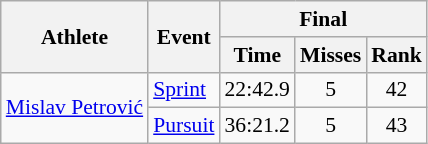<table class="wikitable" style="font-size:90%">
<tr>
<th rowspan="2">Athlete</th>
<th rowspan="2">Event</th>
<th colspan="3">Final</th>
</tr>
<tr>
<th>Time</th>
<th>Misses</th>
<th>Rank</th>
</tr>
<tr>
<td rowspan="2"><a href='#'>Mislav Petrović</a></td>
<td><a href='#'>Sprint</a></td>
<td align="center">22:42.9</td>
<td align="center">5</td>
<td align="center">42</td>
</tr>
<tr>
<td><a href='#'>Pursuit</a></td>
<td align="center">36:21.2</td>
<td align="center">5</td>
<td align="center">43</td>
</tr>
</table>
